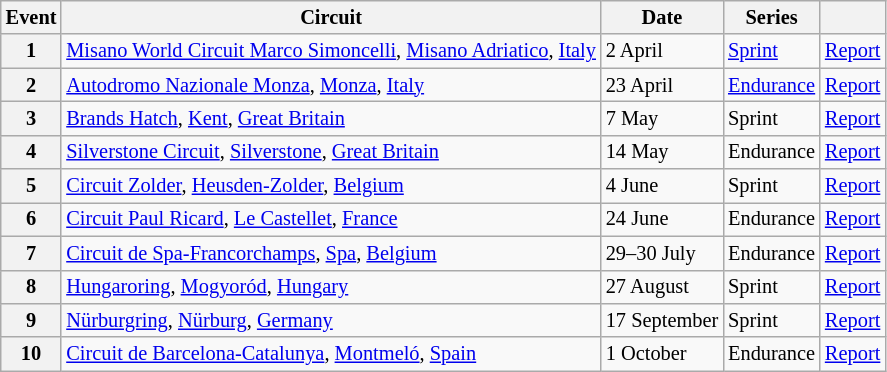<table class="wikitable" style="font-size: 85%;">
<tr>
<th>Event</th>
<th>Circuit</th>
<th>Date</th>
<th>Series</th>
<th class="unsortable"></th>
</tr>
<tr>
<th>1</th>
<td> <a href='#'>Misano World Circuit Marco Simoncelli</a>, <a href='#'>Misano Adriatico</a>, <a href='#'>Italy</a></td>
<td>2 April</td>
<td><a href='#'>Sprint</a></td>
<td><a href='#'>Report</a></td>
</tr>
<tr>
<th>2</th>
<td> <a href='#'>Autodromo Nazionale Monza</a>, <a href='#'>Monza</a>, <a href='#'>Italy</a></td>
<td>23 April</td>
<td><a href='#'>Endurance</a></td>
<td><a href='#'>Report</a></td>
</tr>
<tr>
<th>3</th>
<td> <a href='#'>Brands Hatch</a>, <a href='#'>Kent</a>, <a href='#'>Great Britain</a></td>
<td>7 May</td>
<td>Sprint</td>
<td><a href='#'>Report</a></td>
</tr>
<tr>
<th>4</th>
<td> <a href='#'>Silverstone Circuit</a>, <a href='#'>Silverstone</a>, <a href='#'>Great Britain</a></td>
<td>14 May</td>
<td>Endurance</td>
<td><a href='#'>Report</a></td>
</tr>
<tr>
<th>5</th>
<td> <a href='#'>Circuit Zolder</a>, <a href='#'>Heusden-Zolder</a>, <a href='#'>Belgium</a></td>
<td>4 June</td>
<td>Sprint</td>
<td><a href='#'>Report</a></td>
</tr>
<tr>
<th>6</th>
<td> <a href='#'>Circuit Paul Ricard</a>, <a href='#'>Le Castellet</a>, <a href='#'>France</a></td>
<td>24 June</td>
<td>Endurance</td>
<td><a href='#'>Report</a></td>
</tr>
<tr>
<th>7</th>
<td> <a href='#'>Circuit de Spa-Francorchamps</a>, <a href='#'>Spa</a>, <a href='#'>Belgium</a></td>
<td>29–30 July</td>
<td>Endurance</td>
<td><a href='#'>Report</a></td>
</tr>
<tr>
<th>8</th>
<td> <a href='#'>Hungaroring</a>, <a href='#'>Mogyoród</a>, <a href='#'>Hungary</a></td>
<td>27 August</td>
<td>Sprint</td>
<td><a href='#'>Report</a></td>
</tr>
<tr>
<th>9</th>
<td> <a href='#'>Nürburgring</a>, <a href='#'>Nürburg</a>, <a href='#'>Germany</a></td>
<td>17 September</td>
<td>Sprint</td>
<td><a href='#'>Report</a></td>
</tr>
<tr>
<th>10</th>
<td> <a href='#'>Circuit de Barcelona-Catalunya</a>, <a href='#'>Montmeló</a>, <a href='#'>Spain</a></td>
<td>1 October</td>
<td>Endurance</td>
<td><a href='#'>Report</a></td>
</tr>
</table>
